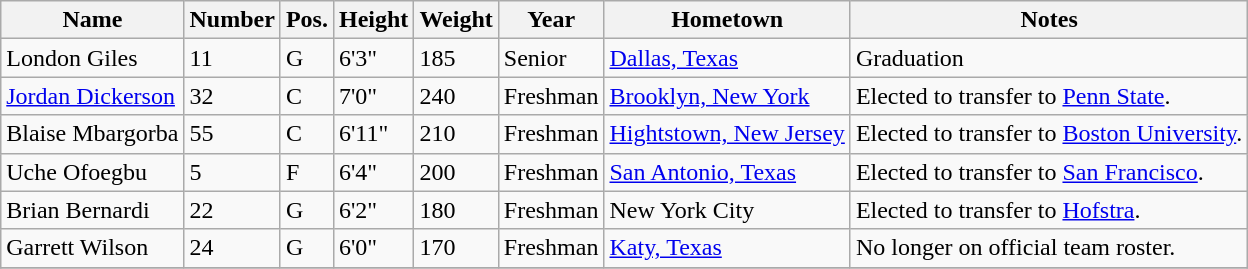<table class="wikitable sortable" border="1">
<tr>
<th>Name</th>
<th>Number</th>
<th>Pos.</th>
<th>Height</th>
<th>Weight</th>
<th>Year</th>
<th>Hometown</th>
<th class="unsortable">Notes</th>
</tr>
<tr>
<td sortname>London Giles</td>
<td>11</td>
<td>G</td>
<td>6'3"</td>
<td>185</td>
<td>Senior</td>
<td><a href='#'>Dallas, Texas</a></td>
<td>Graduation</td>
</tr>
<tr>
<td sortname><a href='#'>Jordan Dickerson</a></td>
<td>32</td>
<td>C</td>
<td>7'0"</td>
<td>240</td>
<td>Freshman</td>
<td><a href='#'>Brooklyn, New York</a></td>
<td>Elected to transfer to <a href='#'>Penn State</a>.</td>
</tr>
<tr>
<td sortname>Blaise Mbargorba</td>
<td>55</td>
<td>C</td>
<td>6'11"</td>
<td>210</td>
<td>Freshman</td>
<td><a href='#'>Hightstown, New Jersey</a></td>
<td>Elected to transfer to <a href='#'>Boston University</a>.</td>
</tr>
<tr>
<td sortname>Uche Ofoegbu</td>
<td>5</td>
<td>F</td>
<td>6'4"</td>
<td>200</td>
<td>Freshman</td>
<td><a href='#'>San Antonio, Texas</a></td>
<td>Elected to transfer to <a href='#'>San Francisco</a>.</td>
</tr>
<tr>
<td sortname>Brian Bernardi</td>
<td>22</td>
<td>G</td>
<td>6'2"</td>
<td>180</td>
<td>Freshman</td>
<td>New York City</td>
<td>Elected to transfer to <a href='#'>Hofstra</a>.</td>
</tr>
<tr>
<td sortname>Garrett Wilson</td>
<td>24</td>
<td>G</td>
<td>6'0"</td>
<td>170</td>
<td>Freshman</td>
<td><a href='#'>Katy, Texas</a></td>
<td>No longer on official team roster.</td>
</tr>
<tr>
</tr>
</table>
